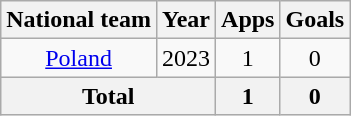<table class="wikitable" style="text-align:center">
<tr>
<th>National team</th>
<th>Year</th>
<th>Apps</th>
<th>Goals</th>
</tr>
<tr>
<td rowspan="1"><a href='#'>Poland</a></td>
<td>2023</td>
<td>1</td>
<td>0</td>
</tr>
<tr>
<th colspan="2">Total</th>
<th>1</th>
<th>0</th>
</tr>
</table>
